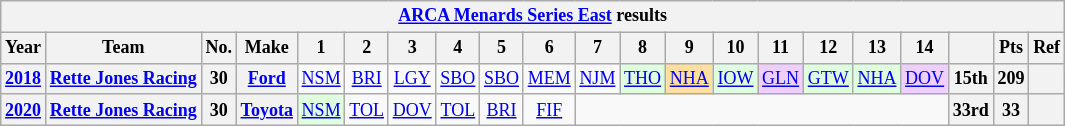<table class="wikitable" style="text-align:center; font-size:75%">
<tr>
<th colspan=23><a href='#'>ARCA Menards Series East</a> results</th>
</tr>
<tr>
<th>Year</th>
<th>Team</th>
<th>No.</th>
<th>Make</th>
<th>1</th>
<th>2</th>
<th>3</th>
<th>4</th>
<th>5</th>
<th>6</th>
<th>7</th>
<th>8</th>
<th>9</th>
<th>10</th>
<th>11</th>
<th>12</th>
<th>13</th>
<th>14</th>
<th></th>
<th>Pts</th>
<th>Ref</th>
</tr>
<tr>
<th><a href='#'>2018</a></th>
<th><a href='#'>Rette Jones Racing</a></th>
<th>30</th>
<th><a href='#'>Ford</a></th>
<td><a href='#'>NSM</a></td>
<td><a href='#'>BRI</a></td>
<td><a href='#'>LGY</a></td>
<td><a href='#'>SBO</a></td>
<td><a href='#'>SBO</a></td>
<td><a href='#'>MEM</a></td>
<td><a href='#'>NJM</a></td>
<td style="background:#DFFFDF;"><a href='#'>THO</a><br></td>
<td style="background:#FFDF9F;"><a href='#'>NHA</a><br></td>
<td style="background:#DFFFDF;"><a href='#'>IOW</a><br></td>
<td style="background:#EFCFFF;"><a href='#'>GLN</a><br></td>
<td style="background:#DFFFDF;"><a href='#'>GTW</a><br></td>
<td style="background:#DFFFDF;"><a href='#'>NHA</a><br></td>
<td style="background:#EFCFFF;"><a href='#'>DOV</a><br></td>
<th>15th</th>
<th>209</th>
<th></th>
</tr>
<tr>
<th><a href='#'>2020</a></th>
<th><a href='#'>Rette Jones Racing</a></th>
<th>30</th>
<th><a href='#'>Toyota</a></th>
<td style="background:#DFFFDF;"><a href='#'>NSM</a><br></td>
<td><a href='#'>TOL</a></td>
<td><a href='#'>DOV</a></td>
<td><a href='#'>TOL</a></td>
<td><a href='#'>BRI</a></td>
<td><a href='#'>FIF</a></td>
<td colspan=8></td>
<th>33rd</th>
<th>33</th>
<th></th>
</tr>
</table>
